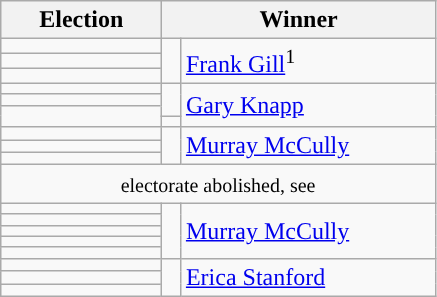<table class=wikitable>
<tr>
<th width=100>Election</th>
<th style="width:175px;" colspan="2">Winner</th>
</tr>
<tr>
<td></td>
<td rowspan=3 width=5 bgcolor=></td>
<td rowspan=3><a href='#'>Frank Gill</a><sup>1</sup></td>
</tr>
<tr>
<td></td>
</tr>
<tr>
<td></td>
</tr>
<tr>
<td></td>
<td rowspan=2 style="border-bottom:solid 0 grey; background:"></td>
<td rowspan=4><a href='#'>Gary Knapp</a></td>
</tr>
<tr>
<td></td>
</tr>
<tr>
<td rowspan="2"></td>
<td style="border-top:solid 0 grey; background:"></td>
</tr>
<tr>
<td bgcolor=></td>
</tr>
<tr>
<td></td>
<td rowspan=3 bgcolor=></td>
<td rowspan=3><a href='#'>Murray McCully</a></td>
</tr>
<tr>
<td></td>
</tr>
<tr>
<td></td>
</tr>
<tr>
<td colspan="3" style="text-align:center;"><small>electorate abolished, see </small></td>
</tr>
<tr>
<td></td>
<td rowspan=5 bgcolor=></td>
<td rowspan=5><a href='#'>Murray McCully</a></td>
</tr>
<tr>
<td></td>
</tr>
<tr>
<td></td>
</tr>
<tr>
<td></td>
</tr>
<tr>
<td></td>
</tr>
<tr>
<td></td>
<td rowspan=3 bgcolor=></td>
<td rowspan=3><a href='#'>Erica Stanford</a></td>
</tr>
<tr>
<td></td>
</tr>
<tr>
<td></td>
</tr>
</table>
